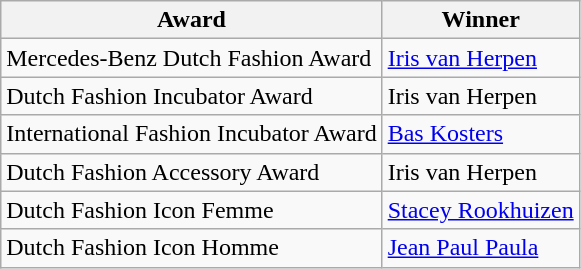<table class="wikitable">
<tr>
<th>Award</th>
<th>Winner</th>
</tr>
<tr>
<td>Mercedes-Benz Dutch Fashion Award</td>
<td><a href='#'>Iris van Herpen</a></td>
</tr>
<tr>
<td>Dutch Fashion Incubator Award</td>
<td>Iris van Herpen</td>
</tr>
<tr>
<td>International Fashion Incubator Award</td>
<td><a href='#'>Bas Kosters</a></td>
</tr>
<tr>
<td>Dutch Fashion Accessory Award</td>
<td>Iris van Herpen</td>
</tr>
<tr>
<td>Dutch Fashion Icon Femme</td>
<td><a href='#'>Stacey Rookhuizen</a></td>
</tr>
<tr>
<td>Dutch Fashion Icon Homme</td>
<td><a href='#'>Jean Paul Paula</a></td>
</tr>
</table>
